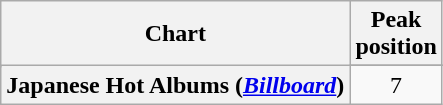<table class="wikitable sortable plainrowheaders" style="text-align:center;">
<tr>
<th scope="col" rowspan="2">Chart</th>
<th scope="col" colspan="2">Peak<br>position</th>
</tr>
<tr>
</tr>
<tr>
<th scope="row">Japanese Hot Albums (<em><a href='#'>Billboard</a></em>)</th>
<td>7</td>
</tr>
</table>
